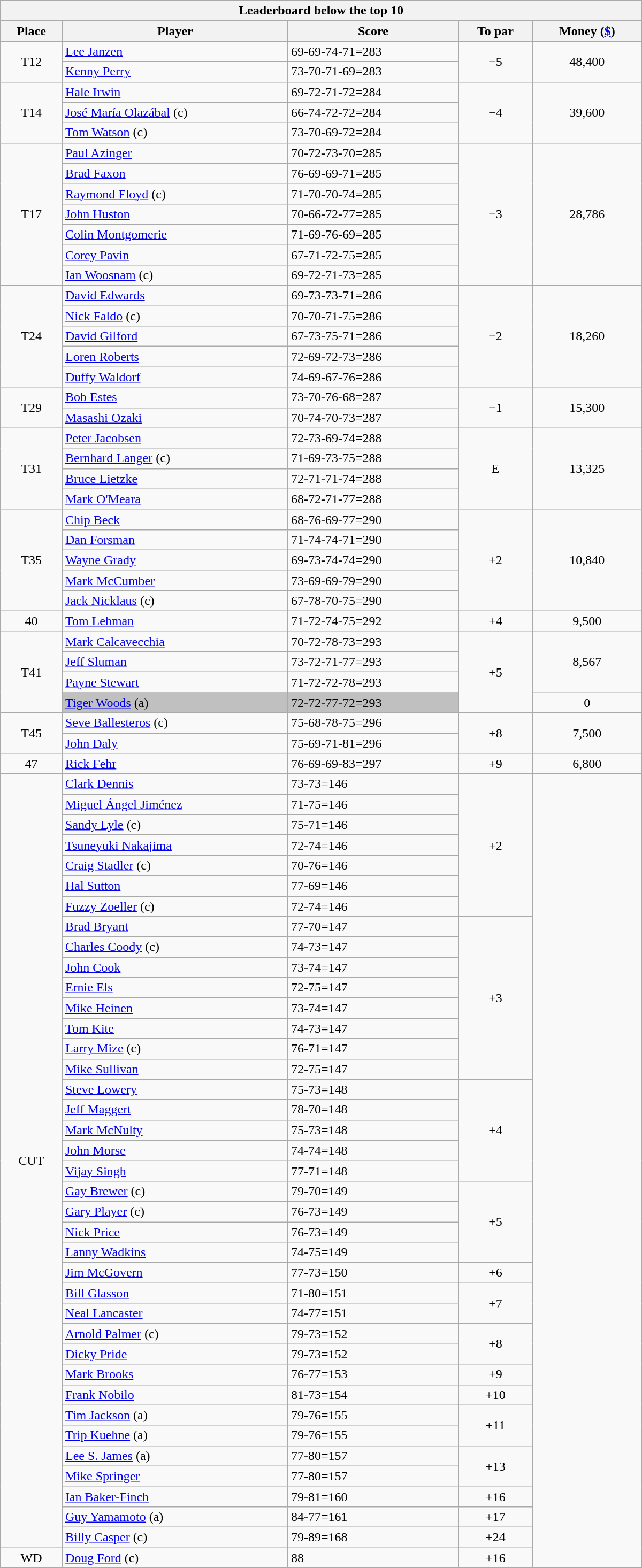<table class="collapsible collapsed wikitable" style="width:50em;margin-top:-1px;">
<tr>
<th scope="col" colspan="6">Leaderboard below the top 10</th>
</tr>
<tr>
<th>Place</th>
<th>Player</th>
<th>Score</th>
<th>To par</th>
<th>Money (<a href='#'>$</a>)</th>
</tr>
<tr>
<td rowspan=2 align=center>T12</td>
<td> <a href='#'>Lee Janzen</a></td>
<td>69-69-74-71=283</td>
<td rowspan=2 align=center>−5</td>
<td rowspan=2 align=center>48,400</td>
</tr>
<tr>
<td> <a href='#'>Kenny Perry</a></td>
<td>73-70-71-69=283</td>
</tr>
<tr>
<td rowspan=3 align=center>T14</td>
<td> <a href='#'>Hale Irwin</a></td>
<td>69-72-71-72=284</td>
<td rowspan=3 align=center>−4</td>
<td rowspan=3 align=center>39,600</td>
</tr>
<tr>
<td> <a href='#'>José María Olazábal</a> (c)</td>
<td>66-74-72-72=284</td>
</tr>
<tr>
<td> <a href='#'>Tom Watson</a> (c)</td>
<td>73-70-69-72=284</td>
</tr>
<tr>
<td rowspan=7 align=center>T17</td>
<td> <a href='#'>Paul Azinger</a></td>
<td>70-72-73-70=285</td>
<td rowspan=7 align=center>−3</td>
<td rowspan=7 align=center>28,786</td>
</tr>
<tr>
<td> <a href='#'>Brad Faxon</a></td>
<td>76-69-69-71=285</td>
</tr>
<tr>
<td> <a href='#'>Raymond Floyd</a> (c)</td>
<td>71-70-70-74=285</td>
</tr>
<tr>
<td> <a href='#'>John Huston</a></td>
<td>70-66-72-77=285</td>
</tr>
<tr>
<td> <a href='#'>Colin Montgomerie</a></td>
<td>71-69-76-69=285</td>
</tr>
<tr>
<td> <a href='#'>Corey Pavin</a></td>
<td>67-71-72-75=285</td>
</tr>
<tr>
<td> <a href='#'>Ian Woosnam</a> (c)</td>
<td>69-72-71-73=285</td>
</tr>
<tr>
<td rowspan=5 align=center>T24</td>
<td> <a href='#'>David Edwards</a></td>
<td>69-73-73-71=286</td>
<td rowspan=5 align=center>−2</td>
<td rowspan=5 align=center>18,260</td>
</tr>
<tr>
<td> <a href='#'>Nick Faldo</a> (c)</td>
<td>70-70-71-75=286</td>
</tr>
<tr>
<td> <a href='#'>David Gilford</a></td>
<td>67-73-75-71=286</td>
</tr>
<tr>
<td> <a href='#'>Loren Roberts</a></td>
<td>72-69-72-73=286</td>
</tr>
<tr>
<td> <a href='#'>Duffy Waldorf</a></td>
<td>74-69-67-76=286</td>
</tr>
<tr>
<td rowspan=2 align=center>T29</td>
<td> <a href='#'>Bob Estes</a></td>
<td>73-70-76-68=287</td>
<td rowspan=2 align=center>−1</td>
<td rowspan=2 align=center>15,300</td>
</tr>
<tr>
<td> <a href='#'>Masashi Ozaki</a></td>
<td>70-74-70-73=287</td>
</tr>
<tr>
<td rowspan=4 align=center>T31</td>
<td> <a href='#'>Peter Jacobsen</a></td>
<td>72-73-69-74=288</td>
<td rowspan=4 align=center>E</td>
<td rowspan=4 align=center>13,325</td>
</tr>
<tr>
<td> <a href='#'>Bernhard Langer</a> (c)</td>
<td>71-69-73-75=288</td>
</tr>
<tr>
<td> <a href='#'>Bruce Lietzke</a></td>
<td>72-71-71-74=288</td>
</tr>
<tr>
<td> <a href='#'>Mark O'Meara</a></td>
<td>68-72-71-77=288</td>
</tr>
<tr>
<td rowspan=5 align=center>T35</td>
<td> <a href='#'>Chip Beck</a></td>
<td>68-76-69-77=290</td>
<td rowspan=5 align=center>+2</td>
<td rowspan=5 align=center>10,840</td>
</tr>
<tr>
<td> <a href='#'>Dan Forsman</a></td>
<td>71-74-74-71=290</td>
</tr>
<tr>
<td> <a href='#'>Wayne Grady</a></td>
<td>69-73-74-74=290</td>
</tr>
<tr>
<td> <a href='#'>Mark McCumber</a></td>
<td>73-69-69-79=290</td>
</tr>
<tr>
<td> <a href='#'>Jack Nicklaus</a> (c)</td>
<td>67-78-70-75=290</td>
</tr>
<tr>
<td align=center>40</td>
<td> <a href='#'>Tom Lehman</a></td>
<td>71-72-74-75=292</td>
<td align=center>+4</td>
<td align=center>9,500</td>
</tr>
<tr>
<td rowspan=4 align=center>T41</td>
<td> <a href='#'>Mark Calcavecchia</a></td>
<td>70-72-78-73=293</td>
<td rowspan=4 align=center>+5</td>
<td rowspan=3 align=center>8,567</td>
</tr>
<tr>
<td> <a href='#'>Jeff Sluman</a></td>
<td>73-72-71-77=293</td>
</tr>
<tr>
<td> <a href='#'>Payne Stewart</a></td>
<td>71-72-72-78=293</td>
</tr>
<tr>
<td style="background:silver"> <a href='#'>Tiger Woods</a> (a)</td>
<td style="background:silver">72-72-77-72=293</td>
<td align=center>0</td>
</tr>
<tr>
<td rowspan=2 align=center>T45</td>
<td> <a href='#'>Seve Ballesteros</a> (c)</td>
<td>75-68-78-75=296</td>
<td rowspan=2 align=center>+8</td>
<td rowspan=2 align=center>7,500</td>
</tr>
<tr>
<td> <a href='#'>John Daly</a></td>
<td>75-69-71-81=296</td>
</tr>
<tr>
<td align=center>47</td>
<td> <a href='#'>Rick Fehr</a></td>
<td>76-69-69-83=297</td>
<td align=center>+9</td>
<td align=center>6,800</td>
</tr>
<tr>
<td rowspan=38 align=center>CUT</td>
<td> <a href='#'>Clark Dennis</a></td>
<td>73-73=146</td>
<td rowspan=7 align=center>+2</td>
<td rowspan=39 align=center></td>
</tr>
<tr>
<td> <a href='#'>Miguel Ángel Jiménez</a></td>
<td>71-75=146</td>
</tr>
<tr>
<td> <a href='#'>Sandy Lyle</a> (c)</td>
<td>75-71=146</td>
</tr>
<tr>
<td> <a href='#'>Tsuneyuki Nakajima</a></td>
<td>72-74=146</td>
</tr>
<tr>
<td> <a href='#'>Craig Stadler</a> (c)</td>
<td>70-76=146</td>
</tr>
<tr>
<td> <a href='#'>Hal Sutton</a></td>
<td>77-69=146</td>
</tr>
<tr>
<td> <a href='#'>Fuzzy Zoeller</a> (c)</td>
<td>72-74=146</td>
</tr>
<tr>
<td> <a href='#'>Brad Bryant</a></td>
<td>77-70=147</td>
<td rowspan=8 align=center>+3</td>
</tr>
<tr>
<td> <a href='#'>Charles Coody</a> (c)</td>
<td>74-73=147</td>
</tr>
<tr>
<td> <a href='#'>John Cook</a></td>
<td>73-74=147</td>
</tr>
<tr>
<td> <a href='#'>Ernie Els</a></td>
<td>72-75=147</td>
</tr>
<tr>
<td> <a href='#'>Mike Heinen</a></td>
<td>73-74=147</td>
</tr>
<tr>
<td> <a href='#'>Tom Kite</a></td>
<td>74-73=147</td>
</tr>
<tr>
<td> <a href='#'>Larry Mize</a> (c)</td>
<td>76-71=147</td>
</tr>
<tr>
<td> <a href='#'>Mike Sullivan</a></td>
<td>72-75=147</td>
</tr>
<tr>
<td> <a href='#'>Steve Lowery</a></td>
<td>75-73=148</td>
<td rowspan=5 align=center>+4</td>
</tr>
<tr>
<td> <a href='#'>Jeff Maggert</a></td>
<td>78-70=148</td>
</tr>
<tr>
<td> <a href='#'>Mark McNulty</a></td>
<td>75-73=148</td>
</tr>
<tr>
<td> <a href='#'>John Morse</a></td>
<td>74-74=148</td>
</tr>
<tr>
<td> <a href='#'>Vijay Singh</a></td>
<td>77-71=148</td>
</tr>
<tr>
<td> <a href='#'>Gay Brewer</a> (c)</td>
<td>79-70=149</td>
<td rowspan=4 align=center>+5</td>
</tr>
<tr>
<td> <a href='#'>Gary Player</a> (c)</td>
<td>76-73=149</td>
</tr>
<tr>
<td> <a href='#'>Nick Price</a></td>
<td>76-73=149</td>
</tr>
<tr>
<td> <a href='#'>Lanny Wadkins</a></td>
<td>74-75=149</td>
</tr>
<tr>
<td> <a href='#'>Jim McGovern</a></td>
<td>77-73=150</td>
<td align=center>+6</td>
</tr>
<tr>
<td> <a href='#'>Bill Glasson</a></td>
<td>71-80=151</td>
<td rowspan=2 align=center>+7</td>
</tr>
<tr>
<td> <a href='#'>Neal Lancaster</a></td>
<td>74-77=151</td>
</tr>
<tr>
<td> <a href='#'>Arnold Palmer</a> (c)</td>
<td>79-73=152</td>
<td rowspan=2 align=center>+8</td>
</tr>
<tr>
<td> <a href='#'>Dicky Pride</a></td>
<td>79-73=152</td>
</tr>
<tr>
<td> <a href='#'>Mark Brooks</a></td>
<td>76-77=153</td>
<td align=center>+9</td>
</tr>
<tr>
<td> <a href='#'>Frank Nobilo</a></td>
<td>81-73=154</td>
<td align=center>+10</td>
</tr>
<tr>
<td> <a href='#'>Tim Jackson</a> (a)</td>
<td>79-76=155</td>
<td rowspan=2 align=center>+11</td>
</tr>
<tr>
<td> <a href='#'>Trip Kuehne</a> (a)</td>
<td>79-76=155</td>
</tr>
<tr>
<td> <a href='#'>Lee S. James</a> (a)</td>
<td>77-80=157</td>
<td rowspan=2 align=center>+13</td>
</tr>
<tr>
<td> <a href='#'>Mike Springer</a></td>
<td>77-80=157</td>
</tr>
<tr>
<td> <a href='#'>Ian Baker-Finch</a></td>
<td>79-81=160</td>
<td align=center>+16</td>
</tr>
<tr>
<td> <a href='#'>Guy Yamamoto</a> (a)</td>
<td>84-77=161</td>
<td align=center>+17</td>
</tr>
<tr>
<td> <a href='#'>Billy Casper</a> (c)</td>
<td>79-89=168</td>
<td align=center>+24</td>
</tr>
<tr>
<td align=center>WD</td>
<td> <a href='#'>Doug Ford</a> (c)</td>
<td>88</td>
<td align=center>+16</td>
</tr>
</table>
